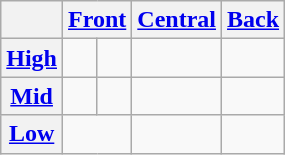<table class="wikitable">
<tr>
<th></th>
<th colspan="2"><a href='#'>Front</a></th>
<th><a href='#'>Central</a></th>
<th><a href='#'>Back</a></th>
</tr>
<tr style="text-align: center;">
<th><strong><a href='#'>High</a></strong></th>
<td></td>
<td></td>
<td></td>
<td></td>
</tr>
<tr style="text-align: center;">
<th><strong><a href='#'>Mid</a></strong></th>
<td></td>
<td></td>
<td></td>
<td> </td>
</tr>
<tr style="text-align: center;">
<th><strong><a href='#'>Low</a></strong></th>
<td colspan="2"></td>
<td></td>
<td></td>
</tr>
</table>
